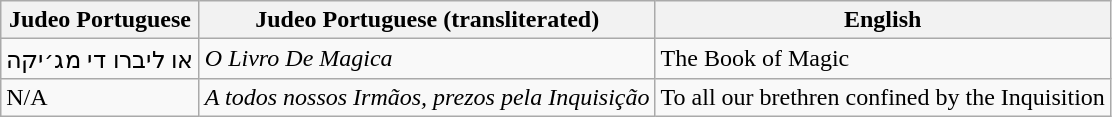<table class="wikitable">
<tr>
<th>Judeo Portuguese</th>
<th>Judeo Portuguese (transliterated)</th>
<th>English</th>
</tr>
<tr>
<td>או ליברו די מג׳יקה</td>
<td><em>O Livro De Magica</em></td>
<td>The Book of Magic</td>
</tr>
<tr>
<td>N/A</td>
<td><em>A todos nossos Irmãos, prezos pela Inquisição</em></td>
<td>To all our brethren confined by the Inquisition</td>
</tr>
</table>
